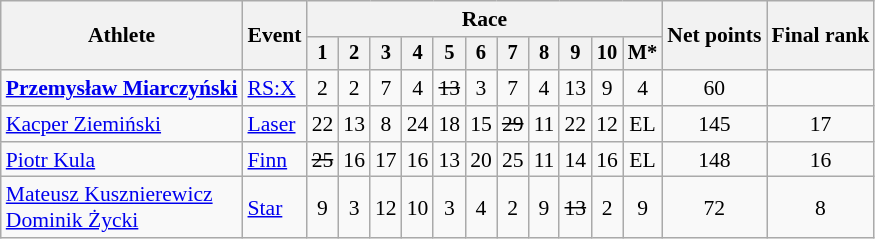<table class="wikitable" style="font-size:90%">
<tr>
<th rowspan="2">Athlete</th>
<th rowspan="2">Event</th>
<th colspan=11>Race</th>
<th rowspan=2>Net points</th>
<th rowspan=2>Final rank</th>
</tr>
<tr style="font-size:95%">
<th>1</th>
<th>2</th>
<th>3</th>
<th>4</th>
<th>5</th>
<th>6</th>
<th>7</th>
<th>8</th>
<th>9</th>
<th>10</th>
<th>M*</th>
</tr>
<tr align=center>
<td align=left><strong><a href='#'>Przemysław Miarczyński</a></strong></td>
<td align=left><a href='#'>RS:X</a></td>
<td>2</td>
<td>2</td>
<td>7</td>
<td>4</td>
<td><s>13</s></td>
<td>3</td>
<td>7</td>
<td>4</td>
<td>13</td>
<td>9</td>
<td>4</td>
<td>60</td>
<td></td>
</tr>
<tr align=center>
<td align=left><a href='#'>Kacper Ziemiński</a></td>
<td align=left><a href='#'>Laser</a></td>
<td>22</td>
<td>13</td>
<td>8</td>
<td>24</td>
<td>18</td>
<td>15</td>
<td><s>29</s></td>
<td>11</td>
<td>22</td>
<td>12</td>
<td>EL</td>
<td>145</td>
<td>17</td>
</tr>
<tr align=center>
<td align=left><a href='#'>Piotr Kula</a></td>
<td align=left><a href='#'>Finn</a></td>
<td><s>25</s></td>
<td>16</td>
<td>17</td>
<td>16</td>
<td>13</td>
<td>20</td>
<td>25</td>
<td>11</td>
<td>14</td>
<td>16</td>
<td>EL</td>
<td>148</td>
<td>16</td>
</tr>
<tr align=center>
<td align=left><a href='#'>Mateusz Kusznierewicz</a><br><a href='#'>Dominik Życki</a></td>
<td align=left><a href='#'>Star</a></td>
<td>9</td>
<td>3</td>
<td>12</td>
<td>10</td>
<td>3</td>
<td>4</td>
<td>2</td>
<td>9</td>
<td><s>13</s></td>
<td>2</td>
<td>9</td>
<td>72</td>
<td>8</td>
</tr>
</table>
